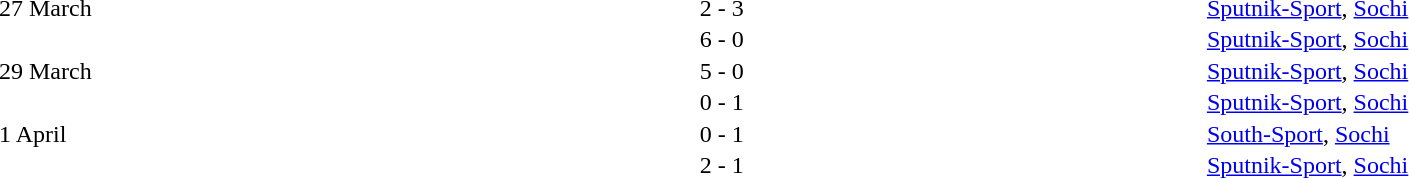<table cellspacing=1 width=85%>
<tr>
<th width=15%></th>
<th width=25%></th>
<th width=10%></th>
<th width=25%></th>
<th width=25%></th>
</tr>
<tr>
<td>27 March</td>
<td align=right></td>
<td align=center>2 - 3</td>
<td></td>
<td><a href='#'>Sputnik-Sport</a>, <a href='#'>Sochi</a></td>
</tr>
<tr>
<td></td>
<td align=right></td>
<td align=center>6 - 0</td>
<td></td>
<td><a href='#'>Sputnik-Sport</a>, <a href='#'>Sochi</a></td>
</tr>
<tr>
<td>29 March</td>
<td align=right></td>
<td align=center>5 - 0</td>
<td></td>
<td><a href='#'>Sputnik-Sport</a>, <a href='#'>Sochi</a></td>
</tr>
<tr>
<td></td>
<td align=right></td>
<td align=center>0 - 1</td>
<td></td>
<td><a href='#'>Sputnik-Sport</a>, <a href='#'>Sochi</a></td>
</tr>
<tr>
<td>1 April</td>
<td align=right></td>
<td align=center>0 - 1</td>
<td></td>
<td><a href='#'>South-Sport</a>, <a href='#'>Sochi</a></td>
</tr>
<tr>
<td></td>
<td align=right></td>
<td align=center>2 - 1</td>
<td></td>
<td><a href='#'>Sputnik-Sport</a>, <a href='#'>Sochi</a></td>
</tr>
</table>
